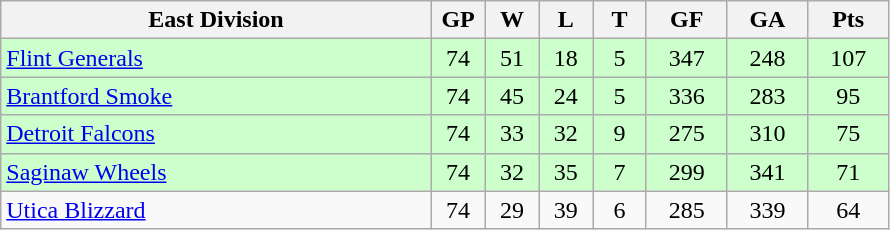<table class="wikitable">
<tr>
<th width="40%" bgcolor="#e0e0e0">East Division</th>
<th width="5%" bgcolor="#e0e0e0">GP</th>
<th width="5%" bgcolor="#e0e0e0">W</th>
<th width="5%" bgcolor="#e0e0e0">L</th>
<th width="5%" bgcolor="#e0e0e0">T</th>
<th width="7.5%" bgcolor="#e0e0e0">GF</th>
<th width="7.5%" bgcolor="#e0e0e0">GA</th>
<th width="7.5%" bgcolor="#e0e0e0">Pts</th>
</tr>
<tr align="center" bgcolor="#CCFFCC">
<td align="left"><a href='#'>Flint Generals</a></td>
<td>74</td>
<td>51</td>
<td>18</td>
<td>5</td>
<td>347</td>
<td>248</td>
<td>107</td>
</tr>
<tr align="center" bgcolor="#CCFFCC">
<td align="left"><a href='#'>Brantford Smoke</a></td>
<td>74</td>
<td>45</td>
<td>24</td>
<td>5</td>
<td>336</td>
<td>283</td>
<td>95</td>
</tr>
<tr align="center" bgcolor="#CCFFCC">
<td align="left"><a href='#'>Detroit Falcons</a></td>
<td>74</td>
<td>33</td>
<td>32</td>
<td>9</td>
<td>275</td>
<td>310</td>
<td>75</td>
</tr>
<tr align="center" bgcolor="#CCFFCC">
<td align="left"><a href='#'>Saginaw Wheels</a></td>
<td>74</td>
<td>32</td>
<td>35</td>
<td>7</td>
<td>299</td>
<td>341</td>
<td>71</td>
</tr>
<tr align="center">
<td align="left"><a href='#'>Utica Blizzard</a></td>
<td>74</td>
<td>29</td>
<td>39</td>
<td>6</td>
<td>285</td>
<td>339</td>
<td>64</td>
</tr>
</table>
